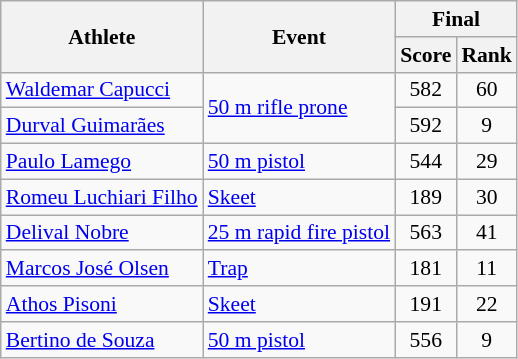<table class="wikitable" style="font-size:90%">
<tr>
<th rowspan="2">Athlete</th>
<th rowspan="2">Event</th>
<th colspan="2">Final</th>
</tr>
<tr>
<th>Score</th>
<th>Rank</th>
</tr>
<tr>
<td rowspan=1><a href='#'>Waldemar Capucci</a></td>
<td rowspan=2><a href='#'>50 m rifle prone</a></td>
<td style="text-align:center;">582</td>
<td style="text-align:center;">60</td>
</tr>
<tr>
<td rowspan=1><a href='#'>Durval Guimarães</a></td>
<td style="text-align:center;">592</td>
<td style="text-align:center;">9</td>
</tr>
<tr>
<td rowspan=1><a href='#'>Paulo Lamego</a></td>
<td><a href='#'>50 m pistol</a></td>
<td style="text-align:center;">544</td>
<td style="text-align:center;">29</td>
</tr>
<tr>
<td rowspan=1><a href='#'>Romeu Luchiari Filho</a></td>
<td rowspan=1><a href='#'>Skeet</a></td>
<td style="text-align:center;">189</td>
<td style="text-align:center;">30</td>
</tr>
<tr>
<td rowspan=1><a href='#'>Delival Nobre</a></td>
<td><a href='#'>25 m rapid fire pistol</a></td>
<td style="text-align:center;">563</td>
<td style="text-align:center;">41</td>
</tr>
<tr>
<td rowspan=1><a href='#'>Marcos José Olsen</a></td>
<td rowspan=1><a href='#'>Trap</a></td>
<td style="text-align:center;">181</td>
<td style="text-align:center;">11</td>
</tr>
<tr>
<td rowspan=1><a href='#'>Athos Pisoni</a></td>
<td rowspan=1><a href='#'>Skeet</a></td>
<td style="text-align:center;">191</td>
<td style="text-align:center;">22</td>
</tr>
<tr>
<td rowspan=1><a href='#'>Bertino de Souza</a></td>
<td><a href='#'>50 m pistol</a></td>
<td style="text-align:center;">556</td>
<td style="text-align:center;">9</td>
</tr>
</table>
